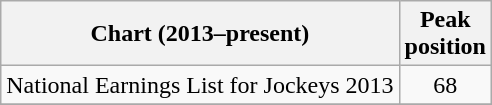<table class="wikitable sortable">
<tr>
<th>Chart (2013–present)</th>
<th>Peak<br>position</th>
</tr>
<tr>
<td>National Earnings List for Jockeys 2013</td>
<td style="text-align:center;">68</td>
</tr>
<tr>
</tr>
</table>
